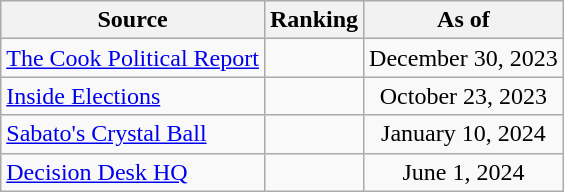<table class="wikitable" style="text-align:center">
<tr>
<th>Source</th>
<th>Ranking</th>
<th>As of</th>
</tr>
<tr>
<td align=left><a href='#'>The Cook Political Report</a></td>
<td></td>
<td>December 30, 2023</td>
</tr>
<tr>
<td align=left><a href='#'>Inside Elections</a></td>
<td></td>
<td>October 23, 2023</td>
</tr>
<tr>
<td align=left><a href='#'>Sabato's Crystal Ball</a></td>
<td></td>
<td>January 10, 2024</td>
</tr>
<tr>
<td align=left><a href='#'>Decision Desk HQ</a></td>
<td></td>
<td>June 1, 2024</td>
</tr>
</table>
